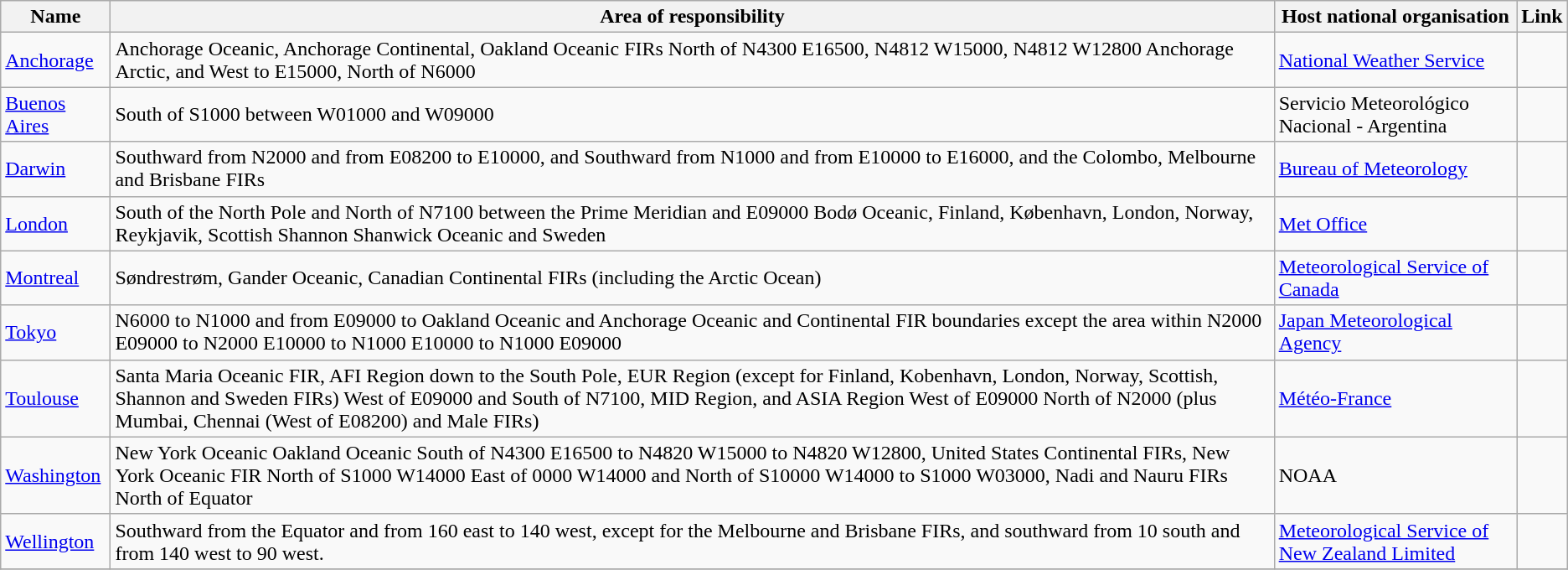<table class="wikitable" border="1" align="center">
<tr>
<th>Name</th>
<th>Area of responsibility</th>
<th>Host national organisation</th>
<th>Link</th>
</tr>
<tr>
<td><a href='#'>Anchorage</a></td>
<td>Anchorage Oceanic, Anchorage Continental, Oakland Oceanic FIRs North of N4300 E16500, N4812 W15000, N4812 W12800 Anchorage Arctic, and West to E15000, North of N6000</td>
<td><a href='#'>National Weather Service</a></td>
<td></td>
</tr>
<tr>
<td><a href='#'>Buenos Aires</a></td>
<td>South of S1000 between W01000 and W09000</td>
<td>Servicio Meteorológico Nacional - Argentina</td>
<td></td>
</tr>
<tr>
<td><a href='#'>Darwin</a></td>
<td>Southward from N2000 and from E08200 to E10000, and Southward from N1000 and from E10000 to E16000, and the Colombo, Melbourne and Brisbane FIRs</td>
<td><a href='#'>Bureau of Meteorology</a></td>
<td></td>
</tr>
<tr>
<td><a href='#'>London</a></td>
<td>South of the North Pole and North of N7100 between the Prime Meridian and E09000 Bodø Oceanic, Finland, København, London, Norway, Reykjavik, Scottish Shannon Shanwick Oceanic and Sweden</td>
<td><a href='#'>Met Office</a></td>
<td></td>
</tr>
<tr>
<td><a href='#'>Montreal</a></td>
<td>Søndrestrøm, Gander Oceanic, Canadian Continental FIRs (including the Arctic Ocean)</td>
<td><a href='#'>Meteorological Service of Canada</a></td>
<td></td>
</tr>
<tr>
<td><a href='#'>Tokyo</a></td>
<td>N6000 to N1000 and from E09000 to Oakland Oceanic and Anchorage Oceanic and Continental FIR boundaries except the area within N2000 E09000 to N2000 E10000 to N1000 E10000 to N1000 E09000</td>
<td><a href='#'>Japan Meteorological Agency</a></td>
<td></td>
</tr>
<tr>
<td><a href='#'>Toulouse</a></td>
<td>Santa Maria Oceanic FIR, AFI Region down to the South Pole, EUR Region (except for Finland, Kobenhavn, London, Norway, Scottish, Shannon and Sweden FIRs) West of E09000 and South of N7100, MID Region, and ASIA Region West of E09000 North of N2000 (plus Mumbai, Chennai (West of E08200) and Male FIRs)</td>
<td><a href='#'>Météo-France</a></td>
<td></td>
</tr>
<tr>
<td><a href='#'>Washington</a></td>
<td>New York Oceanic Oakland Oceanic South of N4300 E16500 to N4820 W15000 to N4820 W12800, United States Continental FIRs, New York Oceanic FIR North of S1000 W14000 East of 0000 W14000 and North of S10000 W14000 to S1000 W03000, Nadi and Nauru FIRs North of Equator</td>
<td>NOAA</td>
<td></td>
</tr>
<tr>
<td><a href='#'>Wellington</a></td>
<td>Southward from the Equator and from 160 east to 140 west, except for the Melbourne and Brisbane FIRs, and southward from 10 south and from 140 west to 90 west.</td>
<td><a href='#'>Meteorological Service of New Zealand Limited</a></td>
<td></td>
</tr>
<tr>
</tr>
</table>
